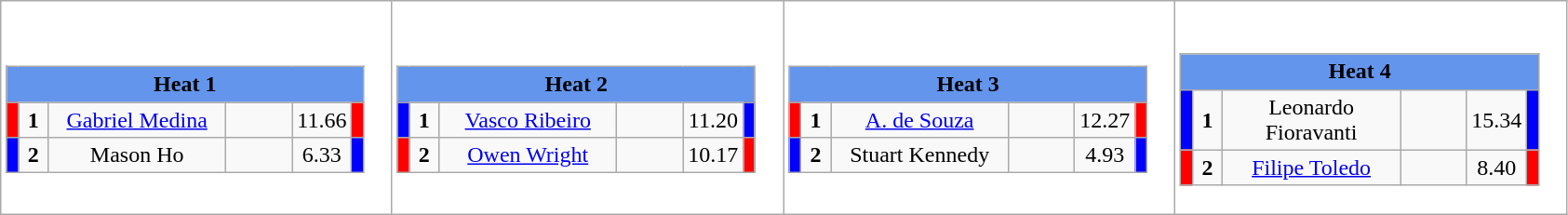<table class="wikitable" style="background:#fff;">
<tr>
<td><div><br><table class="wikitable">
<tr>
<td colspan="6"  style="text-align:center; background:#6495ed;"><strong>Heat 1</strong></td>
</tr>
<tr>
<td style="width:01px; background: #f00;"></td>
<td style="width:14px; text-align:center;"><strong>1</strong></td>
<td style="width:120px; text-align:center;"><a href='#'>Gabriel Medina</a></td>
<td style="width:40px; text-align:center;"></td>
<td style="width:20px; text-align:center;">11.66</td>
<td style="width:01px; background: #f00;"></td>
</tr>
<tr>
<td style="width:01px; background: #00f;"></td>
<td style="width:14px; text-align:center;"><strong>2</strong></td>
<td style="width:120px; text-align:center;">Mason Ho</td>
<td style="width:40px; text-align:center;"></td>
<td style="width:20px; text-align:center;">6.33</td>
<td style="width:01px; background: #00f;"></td>
</tr>
</table>
</div></td>
<td><div><br><table class="wikitable">
<tr>
<td colspan="6"  style="text-align:center; background:#6495ed;"><strong>Heat 2</strong></td>
</tr>
<tr>
<td style="width:01px; background: #00f;"></td>
<td style="width:14px; text-align:center;"><strong>1</strong></td>
<td style="width:120px; text-align:center;"><a href='#'>Vasco Ribeiro</a></td>
<td style="width:40px; text-align:center;"></td>
<td style="width:20px; text-align:center;">11.20</td>
<td style="width:01px; background: #00f;"></td>
</tr>
<tr>
<td style="width:01px; background: #f00;"></td>
<td style="width:14px; text-align:center;"><strong>2</strong></td>
<td style="width:120px; text-align:center;"><a href='#'>Owen Wright</a></td>
<td style="width:40px; text-align:center;"></td>
<td style="width:20px; text-align:center;">10.17</td>
<td style="width:01px; background: #f00;"></td>
</tr>
</table>
</div></td>
<td><div><br><table class="wikitable">
<tr>
<td colspan="6"  style="text-align:center; background:#6495ed;"><strong>Heat 3</strong></td>
</tr>
<tr>
<td style="width:01px; background: #f00;"></td>
<td style="width:14px; text-align:center;"><strong>1</strong></td>
<td style="width:120px; text-align:center;"><a href='#'>A. de Souza</a></td>
<td style="width:40px; text-align:center;"></td>
<td style="width:20px; text-align:center;">12.27</td>
<td style="width:01px; background: #f00;"></td>
</tr>
<tr>
<td style="width:01px; background: #00f;"></td>
<td style="width:14px; text-align:center;"><strong>2</strong></td>
<td style="width:120px; text-align:center;">Stuart Kennedy</td>
<td style="width:40px; text-align:center;"></td>
<td style="width:20px; text-align:center;">4.93</td>
<td style="width:01px; background: #00f;"></td>
</tr>
</table>
</div></td>
<td><div><br><table class="wikitable">
<tr>
<td colspan="6"  style="text-align:center; background:#6495ed;"><strong>Heat 4</strong></td>
</tr>
<tr>
<td style="width:01px; background: #00f;"></td>
<td style="width:14px; text-align:center;"><strong>1</strong></td>
<td style="width:120px; text-align:center;">Leonardo Fioravanti</td>
<td style="width:40px; text-align:center;"></td>
<td style="width:20px; text-align:center;">15.34</td>
<td style="width:01px; background: #00f;"></td>
</tr>
<tr>
<td style="width:01px; background: #f00;"></td>
<td style="width:14px; text-align:center;"><strong>2</strong></td>
<td style="width:120px; text-align:center;"><a href='#'>Filipe Toledo</a></td>
<td style="width:40px; text-align:center;"></td>
<td style="width:20px; text-align:center;">8.40</td>
<td style="width:01px; background: #f00;"></td>
</tr>
</table>
</div></td>
</tr>
</table>
